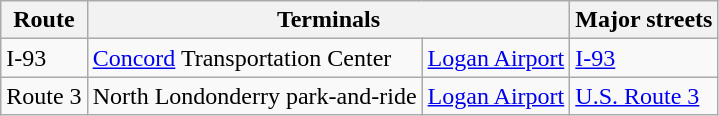<table class=wikitable>
<tr>
<th>Route</th>
<th colspan=2>Terminals</th>
<th>Major streets</th>
</tr>
<tr>
<td valign=top><div>I-93</div></td>
<td><a href='#'> Concord</a> Transportation Center</td>
<td><a href='#'>Logan Airport</a></td>
<td><a href='#'>I-93</a></td>
</tr>
<tr>
<td valign=top><div>Route 3</div></td>
<td>North Londonderry park-and-ride</td>
<td><a href='#'>Logan Airport</a></td>
<td><a href='#'>U.S. Route 3</a></td>
</tr>
</table>
